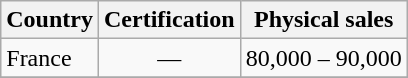<table class="wikitable">
<tr>
<th>Country</th>
<th>Certification</th>
<th>Physical sales</th>
</tr>
<tr>
<td align="left">France</td>
<td align="center">—</td>
<td align="center">80,000 – 90,000</td>
</tr>
<tr>
</tr>
</table>
